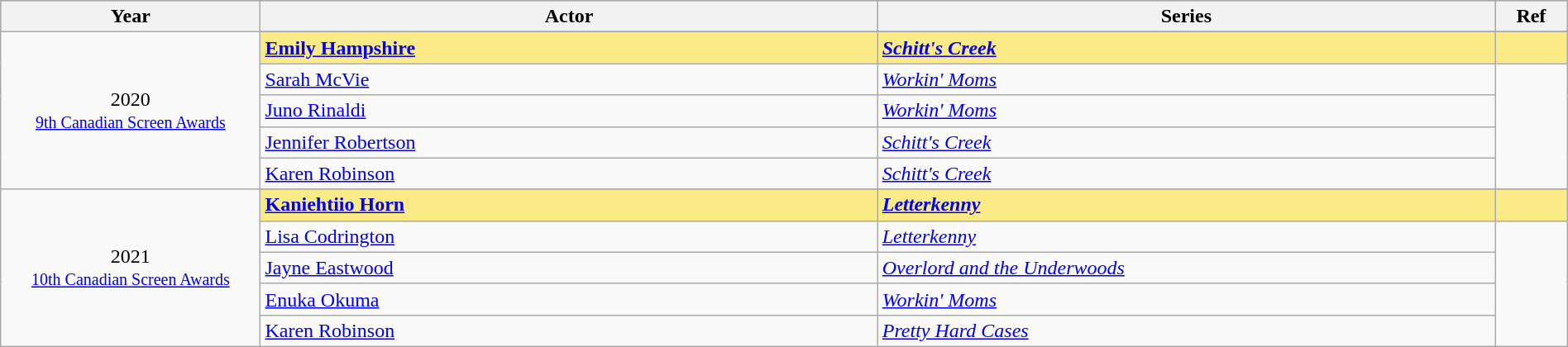<table class="wikitable" style="width:100%;">
<tr style="background:#bebebe;">
<th style="width:8%;">Year</th>
<th style="width:19%;">Actor</th>
<th style="width:19%;">Series</th>
<th style="width:2%;">Ref</th>
</tr>
<tr>
<td rowspan="6" align="center">2020 <br> <small><a href='#'>9th Canadian Screen Awards</a></small></td>
</tr>
<tr style="background:#FAEB86;">
<td><strong><a href='#'>Emily Hampshire</a></strong></td>
<td><strong><em><a href='#'>Schitt's Creek</a></em></strong></td>
<td></td>
</tr>
<tr>
<td><a href='#'>Sarah McVie</a></td>
<td><em><a href='#'>Workin' Moms</a></em></td>
<td rowspan=4></td>
</tr>
<tr>
<td><a href='#'>Juno Rinaldi</a></td>
<td><em><a href='#'>Workin' Moms</a></em></td>
</tr>
<tr>
<td><a href='#'>Jennifer Robertson</a></td>
<td><em><a href='#'>Schitt's Creek</a></em></td>
</tr>
<tr>
<td><a href='#'>Karen Robinson</a></td>
<td><em><a href='#'>Schitt's Creek</a></em></td>
</tr>
<tr>
<td rowspan="6" align="center">2021 <br> <small><a href='#'>10th Canadian Screen Awards</a></small></td>
</tr>
<tr style="background:#FAEB86;">
<td><strong><a href='#'>Kaniehtiio Horn</a></strong></td>
<td><strong><em><a href='#'>Letterkenny</a></em></strong></td>
<td></td>
</tr>
<tr>
<td><a href='#'>Lisa Codrington</a></td>
<td><em><a href='#'>Letterkenny</a></em></td>
<td rowspan=4></td>
</tr>
<tr>
<td><a href='#'>Jayne Eastwood</a></td>
<td><em><a href='#'>Overlord and the Underwoods</a></em></td>
</tr>
<tr>
<td><a href='#'>Enuka Okuma</a></td>
<td><em><a href='#'>Workin' Moms</a></em></td>
</tr>
<tr>
<td><a href='#'>Karen Robinson</a></td>
<td><em><a href='#'>Pretty Hard Cases</a></em></td>
</tr>
</table>
